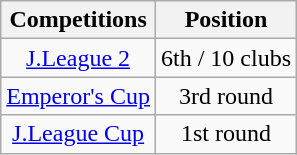<table class="wikitable" style="text-align:center;">
<tr>
<th>Competitions</th>
<th>Position</th>
</tr>
<tr>
<td><a href='#'>J.League 2</a></td>
<td>6th / 10 clubs</td>
</tr>
<tr>
<td><a href='#'>Emperor's Cup</a></td>
<td>3rd round</td>
</tr>
<tr>
<td><a href='#'>J.League Cup</a></td>
<td>1st round</td>
</tr>
</table>
